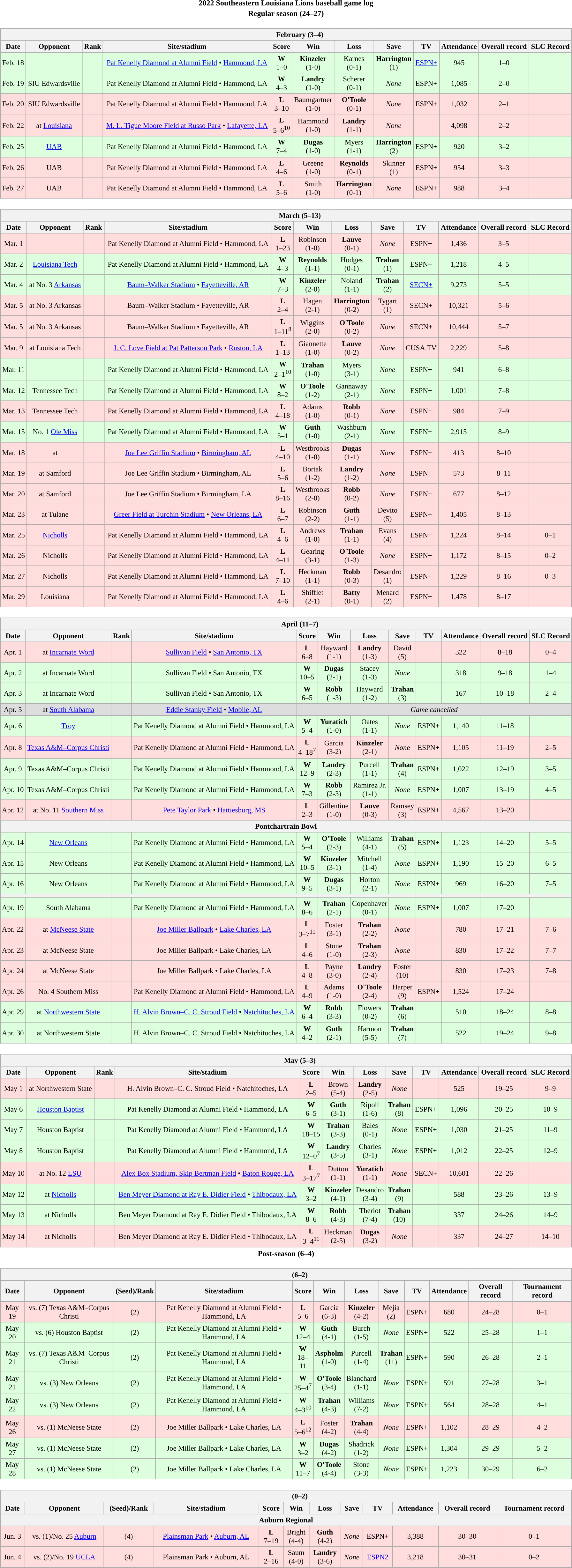<table class="toccolours" width=95% style="clear:both; margin:1.5em auto; text-align:center;">
<tr>
<th colspan=2>2022 Southeastern Louisiana Lions baseball game log</th>
</tr>
<tr>
<th colspan=2>Regular season (24–27)</th>
</tr>
<tr valign="top">
<td><br><table class="wikitable collapsible" style="margin:auto; width:100%; text-align:center; font-size:95%">
<tr>
<th colspan=12 style="padding-left:4em;">February (3–4)</th>
</tr>
<tr>
<th>Date</th>
<th>Opponent</th>
<th>Rank</th>
<th>Site/stadium</th>
<th>Score</th>
<th>Win</th>
<th>Loss</th>
<th>Save</th>
<th>TV</th>
<th>Attendance</th>
<th>Overall record</th>
<th>SLC Record</th>
</tr>
<tr align="center" bgcolor=#ddffdd>
<td>Feb. 18</td>
<td></td>
<td></td>
<td><a href='#'>Pat Kenelly Diamond at Alumni Field</a> • <a href='#'>Hammond, LA</a></td>
<td><strong>W</strong><br>1–0</td>
<td><strong>Kinzeler</strong><br>(1-0)</td>
<td>Karnes<br>(0-1)</td>
<td><strong>Harrington</strong><br>(1)</td>
<td><a href='#'>ESPN+</a></td>
<td>945</td>
<td>1–0</td>
<td></td>
</tr>
<tr align="center" bgcolor=#ddffdd>
<td>Feb. 19</td>
<td>SIU Edwardsville</td>
<td></td>
<td>Pat Kenelly Diamond at Alumni Field • Hammond, LA</td>
<td><strong>W</strong><br>4–3</td>
<td><strong>Landry</strong><br>(1-0)</td>
<td>Scherer<br>(0-1)</td>
<td><em>None</em></td>
<td>ESPN+</td>
<td>1,085</td>
<td>2–0</td>
<td></td>
</tr>
<tr align="center" bgcolor=#ffdddd>
<td>Feb. 20</td>
<td>SIU Edwardsville</td>
<td></td>
<td>Pat Kenelly Diamond at Alumni Field • Hammond, LA</td>
<td><strong>L</strong><br>3–10</td>
<td>Baumgartner<br>(1-0)</td>
<td><strong>O'Toole</strong><br>(0-1)</td>
<td><em>None</em></td>
<td>ESPN+</td>
<td>1,032</td>
<td>2–1</td>
<td></td>
</tr>
<tr align="center" bgcolor=#ffdddd>
<td>Feb. 22</td>
<td>at <a href='#'>Louisiana</a></td>
<td></td>
<td><a href='#'>M. L. Tigue Moore Field at Russo Park</a> • <a href='#'>Lafayette, LA</a></td>
<td><strong>L</strong><br>5–6<sup>10</sup></td>
<td>Hammond<br>(1-0)</td>
<td><strong>Landry</strong><br>(1-1)</td>
<td><em>None</em></td>
<td></td>
<td>4,098</td>
<td>2–2</td>
<td></td>
</tr>
<tr align="center" bgcolor=#ddffdd>
<td>Feb. 25</td>
<td><a href='#'>UAB</a></td>
<td></td>
<td>Pat Kenelly Diamond at Alumni Field • Hammond, LA</td>
<td><strong>W</strong><br>7–4</td>
<td><strong>Dugas</strong><br>(1-0)</td>
<td>Myers<br>(1-1)</td>
<td><strong>Harrington</strong><br>(2)</td>
<td>ESPN+</td>
<td>920</td>
<td>3–2</td>
<td></td>
</tr>
<tr align="center" bgcolor=#ffdddd>
<td>Feb. 26</td>
<td>UAB</td>
<td></td>
<td>Pat Kenelly Diamond at Alumni Field • Hammond, LA</td>
<td><strong>L</strong><br>4–6</td>
<td>Greene<br>(1-0)</td>
<td><strong>Reynolds</strong><br>(0-1)</td>
<td>Skinner<br>(1)</td>
<td>ESPN+</td>
<td>954</td>
<td>3–3</td>
<td></td>
</tr>
<tr align="center" bgcolor=#ffdddd>
<td>Feb. 27</td>
<td>UAB</td>
<td></td>
<td>Pat Kenelly Diamond at Alumni Field • Hammond, LA</td>
<td><strong>L</strong><br>5–6</td>
<td>Smith<br>(1-0)</td>
<td><strong>Harrington</strong><br>(0-1)</td>
<td><em>None</em></td>
<td>ESPN+</td>
<td>988</td>
<td>3–4</td>
<td></td>
</tr>
</table>
</td>
</tr>
<tr>
<td><br><table class="wikitable collapsible " style="margin:auto; width:100%; text-align:center; font-size:95%">
<tr>
<th colspan=12 style="padding-left:4em;">March (5–13)</th>
</tr>
<tr>
<th>Date</th>
<th>Opponent</th>
<th>Rank</th>
<th>Site/stadium</th>
<th>Score</th>
<th>Win</th>
<th>Loss</th>
<th>Save</th>
<th>TV</th>
<th>Attendance</th>
<th>Overall record</th>
<th>SLC Record</th>
</tr>
<tr align="center" bgcolor=#ffdddd>
<td>Mar. 1</td>
<td></td>
<td></td>
<td>Pat Kenelly Diamond at Alumni Field • Hammond, LA</td>
<td><strong>L</strong><br>1–23</td>
<td>Robinson<br>(1-0)</td>
<td><strong>Lauve</strong><br>(0-1)</td>
<td><em>None</em></td>
<td>ESPN+</td>
<td>1,436</td>
<td>3–5</td>
<td></td>
</tr>
<tr align="center" bgcolor=#ddffdd>
<td>Mar. 2</td>
<td><a href='#'>Louisiana Tech</a></td>
<td></td>
<td>Pat Kenelly Diamond at Alumni Field • Hammond, LA</td>
<td><strong>W</strong><br>4–3</td>
<td><strong>Reynolds</strong><br>(1-1)</td>
<td>Hodges<br>(0-1)</td>
<td><strong>Trahan</strong><br>(1)</td>
<td>ESPN+</td>
<td>1,218</td>
<td>4–5</td>
<td></td>
</tr>
<tr align="center" bgcolor=#ddffdd>
<td>Mar. 4</td>
<td>at No. 3 <a href='#'>Arkansas</a></td>
<td></td>
<td><a href='#'>Baum–Walker Stadium</a> • <a href='#'>Fayetteville, AR</a></td>
<td><strong>W</strong><br>7–3</td>
<td><strong>Kinzeler</strong><br>(2-0)</td>
<td>Noland<br>(1-1)</td>
<td><strong>Trahan</strong><br>(2)</td>
<td><a href='#'>SECN+</a></td>
<td>9,273</td>
<td>5–5</td>
<td></td>
</tr>
<tr align="center" bgcolor=#ffdddd>
<td>Mar. 5</td>
<td>at No. 3 Arkansas</td>
<td></td>
<td>Baum–Walker Stadium • Fayetteville, AR</td>
<td><strong>L</strong><br>2–4</td>
<td>Hagen<br>(2-1)</td>
<td><strong>Harrington</strong><br>(0-2)</td>
<td>Tygart<br>(1)</td>
<td>SECN+</td>
<td>10,321</td>
<td>5–6</td>
<td></td>
</tr>
<tr align="center" bgcolor=#ffdddd>
<td>Mar. 5</td>
<td>at No. 3 Arkansas</td>
<td></td>
<td>Baum–Walker Stadium • Fayetteville, AR</td>
<td><strong>L</strong><br>1–11<sup>8</sup></td>
<td>Wiggins<br>(2-0)</td>
<td><strong>O'Toole</strong><br>(0-2)</td>
<td><em>None</em></td>
<td>SECN+</td>
<td>10,444</td>
<td>5–7</td>
<td></td>
</tr>
<tr align="center" bgcolor=#ffdddd>
<td>Mar. 9</td>
<td>at Louisiana Tech</td>
<td></td>
<td><a href='#'>J. C. Love Field at Pat Patterson Park</a> • <a href='#'>Ruston, LA</a></td>
<td><strong>L</strong><br>1–13</td>
<td>Giannette<br>(1-0)</td>
<td><strong>Lauve</strong><br>(0-2)</td>
<td><em>None</em></td>
<td>CUSA.TV</td>
<td>2,229</td>
<td>5–8</td>
<td></td>
</tr>
<tr align="center" bgcolor=#ddffdd>
<td>Mar. 11</td>
<td></td>
<td></td>
<td>Pat Kenelly Diamond at Alumni Field • Hammond, LA</td>
<td><strong>W</strong><br>2–1<sup>10</sup></td>
<td><strong>Trahan</strong><br>(1-0)</td>
<td>Myers<br>(3-1)</td>
<td><em>None</em></td>
<td>ESPN+</td>
<td>941</td>
<td>6–8</td>
<td></td>
</tr>
<tr align="center" bgcolor=#ddffdd>
<td>Mar. 12</td>
<td>Tennessee Tech</td>
<td></td>
<td>Pat Kenelly Diamond at Alumni Field • Hammond, LA</td>
<td><strong>W</strong><br>8–2</td>
<td><strong>O'Toole</strong><br>(1-2)</td>
<td>Gannaway<br>(2-1)</td>
<td><em>None</em></td>
<td>ESPN+</td>
<td>1,001</td>
<td>7–8</td>
<td></td>
</tr>
<tr align="center" bgcolor=#ffdddd>
<td>Mar. 13</td>
<td>Tennessee Tech</td>
<td></td>
<td>Pat Kenelly Diamond at Alumni Field • Hammond, LA</td>
<td><strong>L</strong><br>4–18</td>
<td>Adams<br>(1-0)</td>
<td><strong>Robb</strong><br>(0-1)</td>
<td><em>None</em></td>
<td>ESPN+</td>
<td>984</td>
<td>7–9</td>
<td></td>
</tr>
<tr align="center" bgcolor=#ddffdd>
<td>Mar. 15</td>
<td>No. 1 <a href='#'>Ole Miss</a></td>
<td></td>
<td>Pat Kenelly Diamond at Alumni Field • Hammond, LA</td>
<td><strong>W</strong><br>5–1</td>
<td><strong>Guth</strong><br>(1-0)</td>
<td>Washburn<br>(2-1)</td>
<td><em>None</em></td>
<td>ESPN+</td>
<td>2,915</td>
<td>8–9</td>
<td></td>
</tr>
<tr align="center" bgcolor=#ffdddd>
<td>Mar. 18</td>
<td>at </td>
<td></td>
<td><a href='#'>Joe Lee Griffin Stadium</a> • <a href='#'>Birmingham, AL</a></td>
<td><strong>L</strong><br>4–10</td>
<td>Westbrooks<br>(1-0)</td>
<td><strong>Dugas</strong><br>(1-1)</td>
<td><em>None</em></td>
<td>ESPN+</td>
<td>413</td>
<td>8–10</td>
<td></td>
</tr>
<tr align="center" bgcolor=#ffdddd>
<td>Mar. 19</td>
<td>at Samford</td>
<td></td>
<td>Joe Lee Griffin Stadium • Birmingham, AL</td>
<td><strong>L</strong><br>5–6</td>
<td>Bortak<br>(1-2)</td>
<td><strong>Landry</strong><br>(1-2)</td>
<td><em>None</em></td>
<td>ESPN+</td>
<td>573</td>
<td>8–11</td>
<td></td>
</tr>
<tr align="center" bgcolor=#ffdddd>
<td>Mar. 20</td>
<td>at Samford</td>
<td></td>
<td>Joe Lee Griffin Stadium • Birmingham, LA</td>
<td><strong>L</strong><br>8–16</td>
<td>Westbrooks<br>(2-0)</td>
<td><strong>Robb</strong><br>(0-2)</td>
<td><em>None</em></td>
<td>ESPN+</td>
<td>677</td>
<td>8–12</td>
<td></td>
</tr>
<tr align="center" bgcolor=#ffdddd>
<td>Mar. 23</td>
<td>at Tulane</td>
<td></td>
<td><a href='#'>Greer Field at Turchin Stadium</a> • <a href='#'>New Orleans, LA</a></td>
<td><strong>L</strong><br>6–7</td>
<td>Robinson<br>(2-2)</td>
<td><strong>Guth</strong><br>(1-1)</td>
<td>Devito<br>(5)</td>
<td>ESPN+</td>
<td>1,405</td>
<td>8–13</td>
<td></td>
</tr>
<tr align="center" bgcolor=#ffdddd>
<td>Mar. 25</td>
<td><a href='#'>Nicholls</a></td>
<td></td>
<td>Pat Kenelly Diamond at Alumni Field • Hammond, LA</td>
<td><strong>L</strong><br>4–6</td>
<td>Andrews<br>(1-0)</td>
<td><strong>Trahan</strong><br>(1-1)</td>
<td>Evans<br>(4)</td>
<td>ESPN+</td>
<td>1,224</td>
<td>8–14</td>
<td>0–1</td>
</tr>
<tr align="center" bgcolor=#ffdddd>
<td>Mar. 26</td>
<td>Nicholls</td>
<td></td>
<td>Pat Kenelly Diamond at Alumni Field • Hammond, LA</td>
<td><strong>L</strong><br>4–11</td>
<td>Gearing<br>(3-1)</td>
<td><strong>O'Toole</strong><br>(1-3)</td>
<td><em>None</em></td>
<td>ESPN+</td>
<td>1,172</td>
<td>8–15</td>
<td>0–2</td>
</tr>
<tr align="center" bgcolor=#ffdddd>
<td>Mar. 27</td>
<td>Nicholls</td>
<td></td>
<td>Pat Kenelly Diamond at Alumni Field • Hammond, LA</td>
<td><strong>L</strong><br>7–10</td>
<td>Heckman<br>(1-1)</td>
<td><strong>Robb</strong><br>(0-3)</td>
<td>Desandro<br>(1)</td>
<td>ESPN+</td>
<td>1,229</td>
<td>8–16</td>
<td>0–3</td>
</tr>
<tr align="center" bgcolor=#ffdddd>
<td>Mar. 29</td>
<td>Louisiana</td>
<td></td>
<td>Pat Kenelly Diamond at Alumni Field • Hammond, LA</td>
<td><strong>L</strong><br>4–6</td>
<td>Shifflet<br>(2-1)</td>
<td><strong>Batty</strong><br>(0-1)</td>
<td>Menard<br>(2)</td>
<td>ESPN+</td>
<td>1,478</td>
<td>8–17</td>
<td></td>
</tr>
</table>
</td>
</tr>
<tr>
<td><br><table class="wikitable collapsible" style="margin:auto; width:100%; text-align:center; font-size:95%">
<tr>
<th colspan=12 style="padding-left:4em;">April (11–7)</th>
</tr>
<tr>
<th>Date</th>
<th>Opponent</th>
<th>Rank</th>
<th>Site/stadium</th>
<th>Score</th>
<th>Win</th>
<th>Loss</th>
<th>Save</th>
<th>TV</th>
<th>Attendance</th>
<th>Overall record</th>
<th>SLC Record</th>
</tr>
<tr align="center" bgcolor=#ffdddd>
<td>Apr. 1</td>
<td>at <a href='#'>Incarnate Word</a></td>
<td></td>
<td><a href='#'>Sullivan Field</a> • <a href='#'>San Antonio, TX</a></td>
<td><strong>L</strong><br>6–8</td>
<td>Hayward<br>(1-1)</td>
<td><strong>Landry</strong><br>(1-3)</td>
<td>David<br>(5)</td>
<td></td>
<td>322</td>
<td>8–18</td>
<td>0–4</td>
</tr>
<tr align="center" bgcolor=#ddffdd>
<td>Apr. 2</td>
<td>at Incarnate Word</td>
<td></td>
<td>Sullivan Field • San Antonio, TX</td>
<td><strong>W</strong><br>10–5</td>
<td><strong>Dugas</strong><br>(2-1)</td>
<td>Stacey<br>(1-3)</td>
<td><em>None</em></td>
<td></td>
<td>318</td>
<td>9–18</td>
<td>1–4</td>
</tr>
<tr align="center" bgcolor=#ddffdd>
<td>Apr. 3</td>
<td>at Incarnate Word</td>
<td></td>
<td>Sullivan Field • San Antonio, TX</td>
<td><strong>W</strong><br>6–5</td>
<td><strong>Robb</strong><br>(1-3)</td>
<td>Hayward<br>(1-2)</td>
<td><strong>Trahan</strong><br>(3)</td>
<td></td>
<td>167</td>
<td>10–18</td>
<td>2–4</td>
</tr>
<tr align="center" bgcolor=#dddddd>
<td>Apr. 5</td>
<td>at <a href='#'>South Alabama</a></td>
<td></td>
<td><a href='#'>Eddie Stanky Field</a> • <a href='#'>Mobile, AL</a></td>
<td colspan=8><em>Game cancelled</em></td>
</tr>
<tr align="center" bgcolor=#ddffdd>
<td>Apr. 6</td>
<td><a href='#'>Troy</a></td>
<td></td>
<td>Pat Kenelly Diamond at Alumni Field • Hammond, LA</td>
<td><strong>W</strong><br>5–4</td>
<td><strong>Yuratich</strong><br>(1-0)</td>
<td>Oates<br>(1-1)</td>
<td><em>None</em></td>
<td>ESPN+</td>
<td>1,140</td>
<td>11–18</td>
<td></td>
</tr>
<tr align="center" bgcolor=#ffdddd>
<td>Apr. 8</td>
<td><a href='#'>Texas A&M–Corpus Christi</a></td>
<td></td>
<td>Pat Kenelly Diamond at Alumni Field • Hammond, LA</td>
<td><strong>L</strong><br>4–18<sup>7</sup></td>
<td>Garcia<br>(3-2)</td>
<td><strong>Kinzeler</strong><br>(2-1)</td>
<td><em>None</em></td>
<td>ESPN+</td>
<td>1,105</td>
<td>11–19</td>
<td>2–5</td>
</tr>
<tr align="center" bgcolor=#ddffdd>
<td>Apr. 9</td>
<td>Texas A&M–Corpus Christi</td>
<td></td>
<td>Pat Kenelly Diamond at Alumni Field • Hammond, LA</td>
<td><strong>W</strong><br>12–9</td>
<td><strong>Landry</strong><br>(2-3)</td>
<td>Purcell<br>(1-1)</td>
<td><strong>Trahan</strong><br>(4)</td>
<td>ESPN+</td>
<td>1,022</td>
<td>12–19</td>
<td>3–5</td>
</tr>
<tr align="center" bgcolor=#ddffdd>
<td>Apr. 10</td>
<td>Texas A&M–Corpus Christi</td>
<td></td>
<td>Pat Kenelly Diamond at Alumni Field • Hammond, LA</td>
<td><strong>W</strong><br>7–3</td>
<td><strong>Robb</strong><br>(2-3)</td>
<td>Ramirez Jr.<br>(1-1)</td>
<td><em>None</em></td>
<td>ESPN+</td>
<td>1,007</td>
<td>13–19</td>
<td>4–5</td>
</tr>
<tr align="center" bgcolor=#ffdddd>
<td>Apr. 12</td>
<td>at No. 11 <a href='#'>Southern Miss</a></td>
<td></td>
<td><a href='#'>Pete Taylor Park</a> • <a href='#'>Hattiesburg, MS</a></td>
<td><strong>L</strong><br>2–3</td>
<td>Gillentine<br>(1-0)</td>
<td><strong>Lauve</strong><br>(0-3)</td>
<td>Ramsey<br>(3)</td>
<td>ESPN+</td>
<td>4,567</td>
<td>13–20</td>
<td></td>
</tr>
<tr>
<th colspan=12>Pontchartrain Bowl</th>
</tr>
<tr align="center" bgcolor=#ddffdd>
<td>Apr. 14</td>
<td><a href='#'>New Orleans</a></td>
<td></td>
<td>Pat Kenelly Diamond at Alumni Field • Hammond, LA</td>
<td><strong>W</strong><br>5–4</td>
<td><strong>O'Toole</strong><br>(2-3)</td>
<td>Williams<br>(4-1)</td>
<td><strong>Trahan</strong><br>(5)</td>
<td>ESPN+</td>
<td>1,123</td>
<td>14–20</td>
<td>5–5</td>
</tr>
<tr align="center" bgcolor=#ddffdd>
<td>Apr. 15</td>
<td>New Orleans</td>
<td></td>
<td>Pat Kenelly Diamond at Alumni Field • Hammond, LA</td>
<td><strong>W</strong><br>10–5</td>
<td><strong>Kinzeler</strong><br>(3-1)</td>
<td>Mitchell<br>(1-4)</td>
<td><em>None</em></td>
<td>ESPN+</td>
<td>1,190</td>
<td>15–20</td>
<td>6–5</td>
</tr>
<tr align="center" bgcolor=#ddffdd>
<td>Apr. 16</td>
<td>New Orleans</td>
<td></td>
<td>Pat Kenelly Diamond at Alumni Field • Hammond, LA</td>
<td><strong>W</strong><br>9–5</td>
<td><strong>Dugas</strong><br>(3-1)</td>
<td>Horton<br>(2-1)</td>
<td><em>None</em></td>
<td>ESPN+</td>
<td>969</td>
<td>16–20</td>
<td>7–5</td>
</tr>
<tr>
<th colspan=12></th>
</tr>
<tr align="center" bgcolor=#ddffdd>
<td>Apr. 19</td>
<td>South Alabama</td>
<td></td>
<td>Pat Kenelly Diamond at Alumni Field • Hammond, LA</td>
<td><strong>W</strong><br>8–6</td>
<td><strong>Trahan</strong><br>(2-1)</td>
<td>Copenhaver<br>(0-1)</td>
<td><em>None</em></td>
<td>ESPN+</td>
<td>1,007</td>
<td>17–20</td>
<td></td>
</tr>
<tr align="center" bgcolor=#ffdddd>
<td>Apr. 22</td>
<td>at <a href='#'>McNeese State</a></td>
<td></td>
<td><a href='#'>Joe Miller Ballpark</a> • <a href='#'>Lake Charles, LA</a></td>
<td><strong>L</strong><br>3–7<sup>11</sup></td>
<td>Foster<br>(3-1)</td>
<td><strong>Trahan</strong><br>(2-2)</td>
<td><em>None</em></td>
<td></td>
<td>780</td>
<td>17–21</td>
<td>7–6</td>
</tr>
<tr align="center" bgcolor=#ffdddd>
<td>Apr. 23</td>
<td>at McNeese State</td>
<td></td>
<td>Joe Miller Ballpark • Lake Charles, LA</td>
<td><strong>L</strong><br>4–6</td>
<td>Stone<br>(1-0)</td>
<td><strong>Trahan</strong><br>(2-3)</td>
<td><em>None</em></td>
<td></td>
<td>830</td>
<td>17–22</td>
<td>7–7</td>
</tr>
<tr align="center" bgcolor=#ffdddd>
<td>Apr. 24</td>
<td>at McNeese State</td>
<td></td>
<td>Joe Miller Ballpark • Lake Charles, LA</td>
<td><strong>L</strong><br>4–8</td>
<td>Payne<br>(3-0)</td>
<td><strong>Landry</strong><br>(2-4)</td>
<td>Foster<br>(10)</td>
<td></td>
<td>830</td>
<td>17–23</td>
<td>7–8</td>
</tr>
<tr align="center" bgcolor=#ffdddd>
<td>Apr. 26</td>
<td>No. 4 Southern Miss</td>
<td></td>
<td>Pat Kenelly Diamond at Alumni Field • Hammond, LA</td>
<td><strong>L</strong><br>4–9</td>
<td>Adams<br>(1-0)</td>
<td><strong>O'Toole</strong><br>(2-4)</td>
<td>Harper<br>(9)</td>
<td>ESPN+</td>
<td>1,524</td>
<td>17–24</td>
<td></td>
</tr>
<tr align="center" bgcolor=#ddffdd>
<td>Apr. 29</td>
<td>at <a href='#'>Northwestern State</a></td>
<td></td>
<td><a href='#'>H. Alvin Brown–C. C. Stroud Field</a> • <a href='#'>Natchitoches, LA</a></td>
<td><strong>W</strong><br>6–4</td>
<td><strong>Robb</strong><br>(3-3)</td>
<td>Flowers<br>(0-2)</td>
<td><strong>Trahan</strong><br>(6)</td>
<td></td>
<td>510</td>
<td>18–24</td>
<td>8–8</td>
</tr>
<tr align="center" bgcolor=#ddffdd>
<td>Apr. 30</td>
<td>at Northwestern State</td>
<td></td>
<td>H. Alvin Brown–C. C. Stroud Field • Natchitoches, LA</td>
<td><strong>W</strong><br>4–2</td>
<td><strong>Guth</strong><br>(2-1)</td>
<td>Harmon<br>(5-5)</td>
<td><strong>Trahan</strong><br>(7)</td>
<td></td>
<td>522</td>
<td>19–24</td>
<td>9–8</td>
</tr>
</table>
</td>
</tr>
<tr>
<td><br><table class="wikitable collapsible" style="margin:auto; width:100%; text-align:center; font-size:95%">
<tr>
<th colspan=13 style="padding-left:4em;">May (5–3)</th>
</tr>
<tr>
<th>Date</th>
<th>Opponent</th>
<th>Rank</th>
<th>Site/stadium</th>
<th>Score</th>
<th>Win</th>
<th>Loss</th>
<th>Save</th>
<th>TV</th>
<th>Attendance</th>
<th>Overall record</th>
<th>SLC Record</th>
</tr>
<tr align="center" bgcolor=#ffdddd>
<td>May 1</td>
<td>at Northwestern State</td>
<td></td>
<td>H. Alvin Brown–C. C. Stroud Field • Natchitoches, LA</td>
<td><strong>L</strong><br>2–5</td>
<td>Brown<br>(5-4)</td>
<td><strong>Landry</strong><br>(2-5)</td>
<td><em>None</em></td>
<td></td>
<td>525</td>
<td>19–25</td>
<td>9–9</td>
</tr>
<tr align="center" bgcolor=#ddffdd>
<td>May 6</td>
<td><a href='#'>Houston Baptist</a></td>
<td></td>
<td>Pat Kenelly Diamond at Alumni Field • Hammond, LA</td>
<td><strong>W</strong><br>6–5</td>
<td><strong>Guth</strong><br>(3-1)</td>
<td>Ripoll<br>(1-6)</td>
<td><strong>Trahan</strong><br>(8)</td>
<td>ESPN+</td>
<td>1,096</td>
<td>20–25</td>
<td>10–9</td>
</tr>
<tr align="center" bgcolor=#ddffdd>
<td>May 7</td>
<td>Houston Baptist</td>
<td></td>
<td>Pat Kenelly Diamond at Alumni Field • Hammond, LA</td>
<td><strong>W</strong><br>18–15</td>
<td><strong>Trahan</strong><br>(3-3)</td>
<td>Bales<br>(0-1)</td>
<td><em>None</em></td>
<td>ESPN+</td>
<td>1,030</td>
<td>21–25</td>
<td>11–9</td>
</tr>
<tr align="center" bgcolor=#ddffdd>
<td>May 8</td>
<td>Houston Baptist</td>
<td></td>
<td>Pat Kenelly Diamond at Alumni Field • Hammond, LA</td>
<td><strong>W</strong><br>12–0<sup>7</sup></td>
<td><strong>Landry</strong><br>(3-5)</td>
<td>Charles<br>(3-1)</td>
<td><em>None</em></td>
<td>ESPN+</td>
<td>1,012</td>
<td>22–25</td>
<td>12–9</td>
</tr>
<tr align="center" bgcolor=#ffdddd>
<td>May 10</td>
<td>at No. 12 <a href='#'>LSU</a></td>
<td></td>
<td><a href='#'>Alex Box Stadium, Skip Bertman Field</a> • <a href='#'>Baton Rouge, LA</a></td>
<td><strong>L</strong><br>3–17<sup>7</sup></td>
<td>Dutton<br>(1-1)</td>
<td><strong>Yuratich</strong><br>(1-1)</td>
<td><em>None</em></td>
<td>SECN+</td>
<td>10,601</td>
<td>22–26</td>
<td></td>
</tr>
<tr align="center" bgcolor=#ddffdd>
<td>May 12</td>
<td>at <a href='#'>Nicholls</a></td>
<td></td>
<td><a href='#'>Ben Meyer Diamond at Ray E. Didier Field</a> • <a href='#'>Thibodaux, LA</a></td>
<td><strong>W</strong><br>3–2</td>
<td><strong>Kinzeler</strong><br>(4-1)</td>
<td>Desandro<br>(3-4)</td>
<td><strong>Trahan</strong><br>(9)</td>
<td></td>
<td>588</td>
<td>23–26</td>
<td>13–9</td>
</tr>
<tr align="center" bgcolor=#ddffdd>
<td>May 13</td>
<td>at Nicholls</td>
<td></td>
<td>Ben Meyer Diamond at Ray E. Didier Field • Thibodaux, LA</td>
<td><strong>W</strong><br>8–6</td>
<td><strong>Robb</strong><br>(4-3)</td>
<td>Theriot<br>(7-4)</td>
<td><strong>Trahan</strong><br>(10)</td>
<td></td>
<td>337</td>
<td>24–26</td>
<td>14–9</td>
</tr>
<tr align="center" bgcolor=#ffdddd>
<td>May 14</td>
<td>at Nicholls</td>
<td></td>
<td>Ben Meyer Diamond at Ray E. Didier Field • Thibodaux, LA</td>
<td><strong>L</strong><br>3–4<sup>11</sup></td>
<td>Heckman<br>(2-5)</td>
<td><strong>Dugas</strong><br>(3-2)</td>
<td><em>None</em></td>
<td></td>
<td>337</td>
<td>24–27</td>
<td>14–10</td>
</tr>
</table>
</td>
</tr>
<tr>
<th colspan=2>Post-season (6–4)</th>
</tr>
<tr>
<td><br><table class="wikitable collapsible" style="margin:auto; width:100%; text-align:center; font-size:95%">
<tr>
<th colspan=12 style="padding-left:4em;"> (6–2)</th>
</tr>
<tr>
<th>Date</th>
<th>Opponent</th>
<th>(Seed)/Rank</th>
<th>Site/stadium</th>
<th>Score</th>
<th>Win</th>
<th>Loss</th>
<th>Save</th>
<th>TV</th>
<th>Attendance</th>
<th>Overall record</th>
<th>Tournament record</th>
</tr>
<tr align="center" bgcolor=#ffdddd>
<td>May 19</td>
<td>vs. (7) Texas A&M–Corpus Christi</td>
<td>(2)</td>
<td>Pat Kenelly Diamond at Alumni Field • Hammond, LA</td>
<td><strong>L</strong><br>5–6</td>
<td>Garcia<br>(6-3)</td>
<td><strong>Kinzeler</strong><br>(4-2)</td>
<td>Mejia<br>(2)</td>
<td>ESPN+</td>
<td>680</td>
<td>24–28</td>
<td>0–1</td>
</tr>
<tr align="center" bgcolor=#ddffdd>
<td>May 20</td>
<td>vs. (6) Houston Baptist</td>
<td>(2)</td>
<td>Pat Kenelly Diamond at Alumni Field • Hammond, LA</td>
<td><strong>W</strong><br>12–4</td>
<td><strong>Guth</strong><br>(4-1)</td>
<td>Burch<br>(1-5)</td>
<td><em>None</em></td>
<td>ESPN+</td>
<td>522</td>
<td>25–28</td>
<td>1–1</td>
</tr>
<tr align="center" bgcolor=#ddffdd>
<td>May 21</td>
<td>vs. (7) Texas A&M–Corpus Christi</td>
<td>(2)</td>
<td>Pat Kenelly Diamond at Alumni Field • Hammond, LA</td>
<td><strong>W</strong><br>18–11</td>
<td><strong>Aspholm</strong><br>(1-0)</td>
<td>Purcell<br>(1-4)</td>
<td><strong>Trahan</strong><br>(11)</td>
<td>ESPN+</td>
<td>590</td>
<td>26–28</td>
<td>2–1</td>
</tr>
<tr align="center" bgcolor=#ddffdd>
<td>May 21</td>
<td>vs. (3) New Orleans</td>
<td>(2)</td>
<td>Pat Kenelly Diamond at Alumni Field • Hammond, LA</td>
<td><strong>W</strong><br>25–4<sup>7</sup></td>
<td><strong>O'Toole</strong><br>(3-4)</td>
<td>Blanchard<br>(1-1)</td>
<td><em>None</em></td>
<td>ESPN+</td>
<td>591</td>
<td>27–28</td>
<td>3–1</td>
</tr>
<tr align="center" bgcolor=#ddffdd>
<td>May 22</td>
<td>vs. (3) New Orleans</td>
<td>(2)</td>
<td>Pat Kenelly Diamond at Alumni Field • Hammond, LA</td>
<td><strong>W</strong><br>4–3<sup>10</sup></td>
<td><strong>Trahan</strong><br>(4-3)</td>
<td>Williams<br>(7-2)</td>
<td><em>None</em></td>
<td>ESPN+</td>
<td>564</td>
<td>28–28</td>
<td>4–1</td>
</tr>
<tr align="center" bgcolor=#ffdddd>
<td>May 26</td>
<td>vs. (1) McNeese State</td>
<td>(2)</td>
<td>Joe Miller Ballpark • Lake Charles, LA</td>
<td><strong>L</strong><br>5–6<sup>12</sup></td>
<td>Foster<br>(4-2)</td>
<td><strong>Trahan</strong><br>(4-4)</td>
<td><em>None</em></td>
<td>ESPN+</td>
<td>1,102</td>
<td>28–29</td>
<td>4–2</td>
</tr>
<tr align="center" bgcolor=#ddffdd>
<td>May 27</td>
<td>vs. (1) McNeese State</td>
<td>(2)</td>
<td>Joe Miller Ballpark • Lake Charles, LA</td>
<td><strong>W</strong><br>3–2</td>
<td><strong>Dugas</strong><br>(4-2)</td>
<td>Shadrick<br>(1-2)</td>
<td><em>None</em></td>
<td>ESPN+</td>
<td>1,304</td>
<td>29–29</td>
<td>5–2</td>
</tr>
<tr align="center" bgcolor=#ddffdd>
<td>May 28</td>
<td>vs. (1) McNeese State</td>
<td>(2)</td>
<td>Joe Miller Ballpark • Lake Charles, LA</td>
<td><strong>W</strong><br>11–7</td>
<td><strong>O'Toole</strong><br>(4-4)</td>
<td>Stone<br>(3-3)</td>
<td><em>None</em></td>
<td>ESPN+</td>
<td>1,223</td>
<td>30–29</td>
<td>6–2</td>
</tr>
</table>
</td>
</tr>
<tr>
<td><br><table class="wikitable collapsible" style="margin:auto; width:100%; text-align:center; font-size:95%">
<tr>
<th colspan=12 style="padding-left:4em;"> (0–2)</th>
</tr>
<tr>
<th>Date</th>
<th>Opponent</th>
<th>(Seed)/Rank</th>
<th>Site/stadium</th>
<th>Score</th>
<th>Win</th>
<th>Loss</th>
<th>Save</th>
<th>TV</th>
<th>Attendance</th>
<th>Overall record</th>
<th>Tournament record</th>
</tr>
<tr>
<th colspan=12>Auburn Regional</th>
</tr>
<tr align="center" bgcolor=#ffdddd>
<td>Jun. 3</td>
<td>vs. (1)/No. 25 <a href='#'>Auburn</a></td>
<td>(4)</td>
<td><a href='#'>Plainsman Park</a> • <a href='#'>Auburn, AL</a></td>
<td><strong>L</strong><br>7–19</td>
<td>Bright<br>(4-4)</td>
<td><strong>Guth</strong><br>(4-2)</td>
<td><em>None</em></td>
<td>ESPN+</td>
<td>3,388</td>
<td>30–30</td>
<td>0–1</td>
</tr>
<tr align="center" bgcolor=#ffdddd>
<td>Jun. 4</td>
<td>vs. (2)/No. 19 <a href='#'>UCLA</a></td>
<td>(4)</td>
<td>Plainsman Park • Auburn, AL</td>
<td><strong>L</strong><br>2–16</td>
<td>Saum<br>(4-0)</td>
<td><strong>Landry</strong><br>(3-6)</td>
<td><em>None</em></td>
<td><a href='#'>ESPN2</a></td>
<td>3,218</td>
<td>30–31</td>
<td>0–2</td>
</tr>
</table>
</td>
</tr>
</table>
